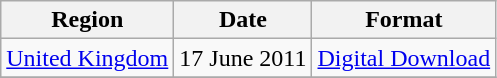<table class="wikitable">
<tr>
<th>Region</th>
<th>Date</th>
<th>Format</th>
</tr>
<tr>
<td><a href='#'>United Kingdom</a></td>
<td>17 June 2011</td>
<td><a href='#'>Digital Download</a></td>
</tr>
<tr>
</tr>
</table>
